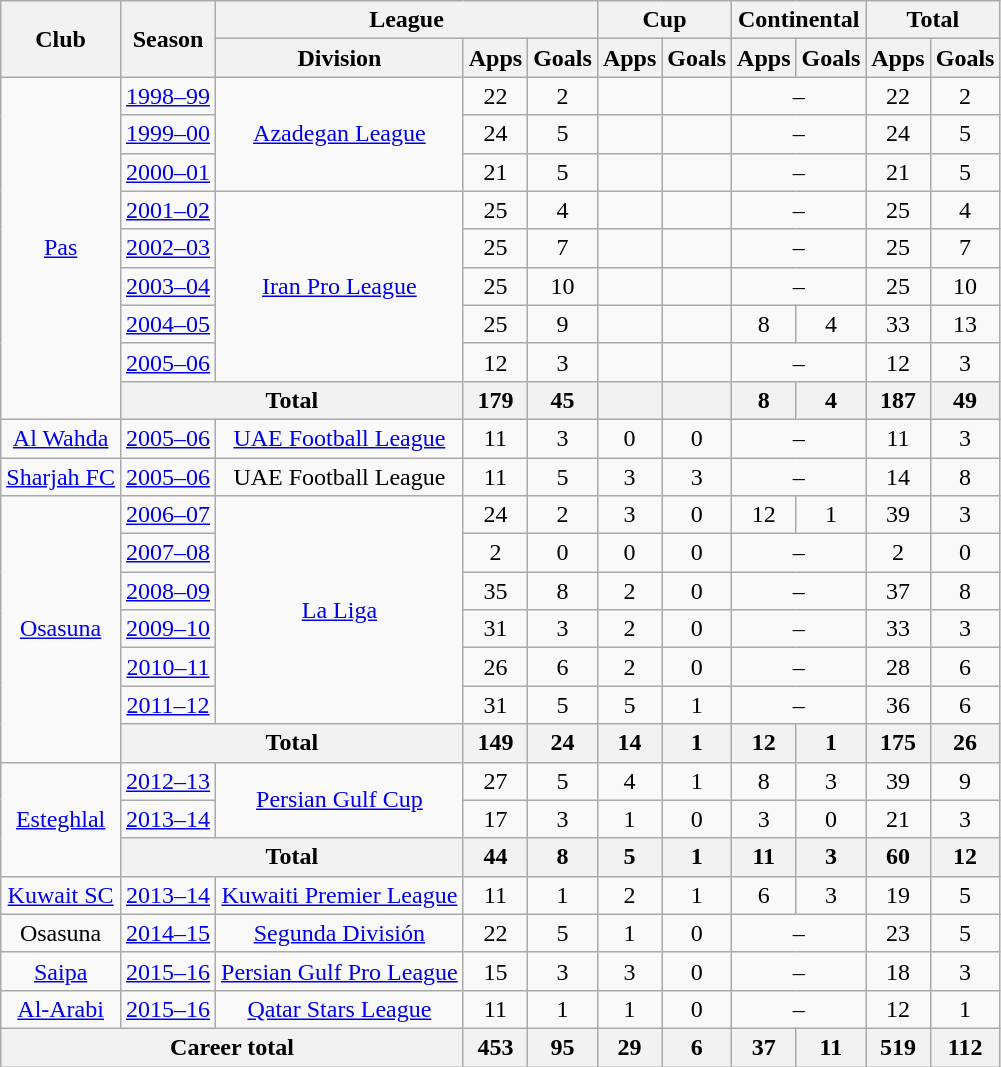<table class="wikitable" style="text-align:center">
<tr>
<th rowspan="2">Club</th>
<th rowspan="2">Season</th>
<th colspan="3">League</th>
<th colspan="2">Cup</th>
<th colspan="2">Continental</th>
<th colspan="2">Total</th>
</tr>
<tr>
<th>Division</th>
<th>Apps</th>
<th>Goals</th>
<th>Apps</th>
<th>Goals</th>
<th>Apps</th>
<th>Goals</th>
<th>Apps</th>
<th>Goals</th>
</tr>
<tr>
<td rowspan="9"><a href='#'>Pas</a></td>
<td><a href='#'>1998–99</a></td>
<td rowspan="3"><a href='#'>Azadegan League</a></td>
<td>22</td>
<td>2</td>
<td></td>
<td></td>
<td colspan="2">–</td>
<td>22</td>
<td>2</td>
</tr>
<tr>
<td><a href='#'>1999–00</a></td>
<td>24</td>
<td>5</td>
<td></td>
<td></td>
<td colspan="2">–</td>
<td>24</td>
<td>5</td>
</tr>
<tr>
<td><a href='#'>2000–01</a></td>
<td>21</td>
<td>5</td>
<td></td>
<td></td>
<td colspan="2">–</td>
<td>21</td>
<td>5</td>
</tr>
<tr>
<td><a href='#'>2001–02</a></td>
<td rowspan="5"><a href='#'>Iran Pro League</a></td>
<td>25</td>
<td>4</td>
<td></td>
<td></td>
<td colspan="2">–</td>
<td>25</td>
<td>4</td>
</tr>
<tr>
<td><a href='#'>2002–03</a></td>
<td>25</td>
<td>7</td>
<td></td>
<td></td>
<td colspan="2">–</td>
<td>25</td>
<td>7</td>
</tr>
<tr>
<td><a href='#'>2003–04</a></td>
<td>25</td>
<td>10</td>
<td></td>
<td></td>
<td colspan="2">–</td>
<td>25</td>
<td>10</td>
</tr>
<tr>
<td><a href='#'>2004–05</a></td>
<td>25</td>
<td>9</td>
<td></td>
<td></td>
<td>8</td>
<td>4</td>
<td>33</td>
<td>13</td>
</tr>
<tr>
<td><a href='#'>2005–06</a></td>
<td>12</td>
<td>3</td>
<td></td>
<td></td>
<td colspan="2">–</td>
<td>12</td>
<td>3</td>
</tr>
<tr>
<th colspan="2">Total</th>
<th>179</th>
<th>45</th>
<th></th>
<th></th>
<th>8</th>
<th>4</th>
<th>187</th>
<th>49</th>
</tr>
<tr>
<td><a href='#'>Al Wahda</a></td>
<td><a href='#'>2005–06</a></td>
<td><a href='#'>UAE Football League</a></td>
<td>11</td>
<td>3</td>
<td>0</td>
<td>0</td>
<td colspan="2">–</td>
<td>11</td>
<td>3</td>
</tr>
<tr>
<td><a href='#'>Sharjah FC</a></td>
<td><a href='#'>2005–06</a></td>
<td>UAE Football League</td>
<td>11</td>
<td>5</td>
<td>3</td>
<td>3</td>
<td colspan="2">–</td>
<td>14</td>
<td>8</td>
</tr>
<tr>
<td rowspan="7"><a href='#'>Osasuna</a></td>
<td><a href='#'>2006–07</a></td>
<td rowspan="6"><a href='#'>La Liga</a></td>
<td>24</td>
<td>2</td>
<td>3</td>
<td>0</td>
<td>12</td>
<td>1</td>
<td>39</td>
<td>3</td>
</tr>
<tr>
<td><a href='#'>2007–08</a></td>
<td>2</td>
<td>0</td>
<td>0</td>
<td>0</td>
<td colspan="2">–</td>
<td>2</td>
<td>0</td>
</tr>
<tr>
<td><a href='#'>2008–09</a></td>
<td>35</td>
<td>8</td>
<td>2</td>
<td>0</td>
<td colspan="2">–</td>
<td>37</td>
<td>8</td>
</tr>
<tr>
<td><a href='#'>2009–10</a></td>
<td>31</td>
<td>3</td>
<td>2</td>
<td>0</td>
<td colspan="2">–</td>
<td>33</td>
<td>3</td>
</tr>
<tr>
<td><a href='#'>2010–11</a></td>
<td>26</td>
<td>6</td>
<td>2</td>
<td>0</td>
<td colspan="2">–</td>
<td>28</td>
<td>6</td>
</tr>
<tr>
<td><a href='#'>2011–12</a></td>
<td>31</td>
<td>5</td>
<td>5</td>
<td>1</td>
<td colspan="2">–</td>
<td>36</td>
<td>6</td>
</tr>
<tr>
<th colspan="2">Total</th>
<th>149</th>
<th>24</th>
<th>14</th>
<th>1</th>
<th>12</th>
<th>1</th>
<th>175</th>
<th>26</th>
</tr>
<tr>
<td rowspan="3"><a href='#'>Esteghlal</a></td>
<td><a href='#'>2012–13</a></td>
<td rowspan="2"><a href='#'>Persian Gulf Cup</a></td>
<td>27</td>
<td>5</td>
<td>4</td>
<td>1</td>
<td>8</td>
<td>3</td>
<td>39</td>
<td>9</td>
</tr>
<tr>
<td><a href='#'>2013–14</a></td>
<td>17</td>
<td>3</td>
<td>1</td>
<td>0</td>
<td>3</td>
<td>0</td>
<td>21</td>
<td>3</td>
</tr>
<tr>
<th colspan="2">Total</th>
<th>44</th>
<th>8</th>
<th>5</th>
<th>1</th>
<th>11</th>
<th>3</th>
<th>60</th>
<th>12</th>
</tr>
<tr>
<td><a href='#'>Kuwait SC</a></td>
<td><a href='#'>2013–14</a></td>
<td><a href='#'>Kuwaiti Premier League</a></td>
<td>11</td>
<td>1</td>
<td>2</td>
<td>1</td>
<td>6</td>
<td>3</td>
<td>19</td>
<td>5</td>
</tr>
<tr>
<td>Osasuna</td>
<td><a href='#'>2014–15</a></td>
<td><a href='#'>Segunda División</a></td>
<td>22</td>
<td>5</td>
<td>1</td>
<td>0</td>
<td colspan="2">–</td>
<td>23</td>
<td>5</td>
</tr>
<tr>
<td><a href='#'>Saipa</a></td>
<td><a href='#'>2015–16</a></td>
<td><a href='#'>Persian Gulf Pro League</a></td>
<td>15</td>
<td>3</td>
<td>3</td>
<td>0</td>
<td colspan="2">–</td>
<td>18</td>
<td>3</td>
</tr>
<tr>
<td><a href='#'>Al-Arabi</a></td>
<td><a href='#'>2015–16</a></td>
<td><a href='#'>Qatar Stars League</a></td>
<td>11</td>
<td>1</td>
<td>1</td>
<td>0</td>
<td colspan="2">–</td>
<td>12</td>
<td>1</td>
</tr>
<tr>
<th colspan="3">Career total</th>
<th>453</th>
<th>95</th>
<th>29</th>
<th>6</th>
<th>37</th>
<th>11</th>
<th>519</th>
<th>112</th>
</tr>
</table>
